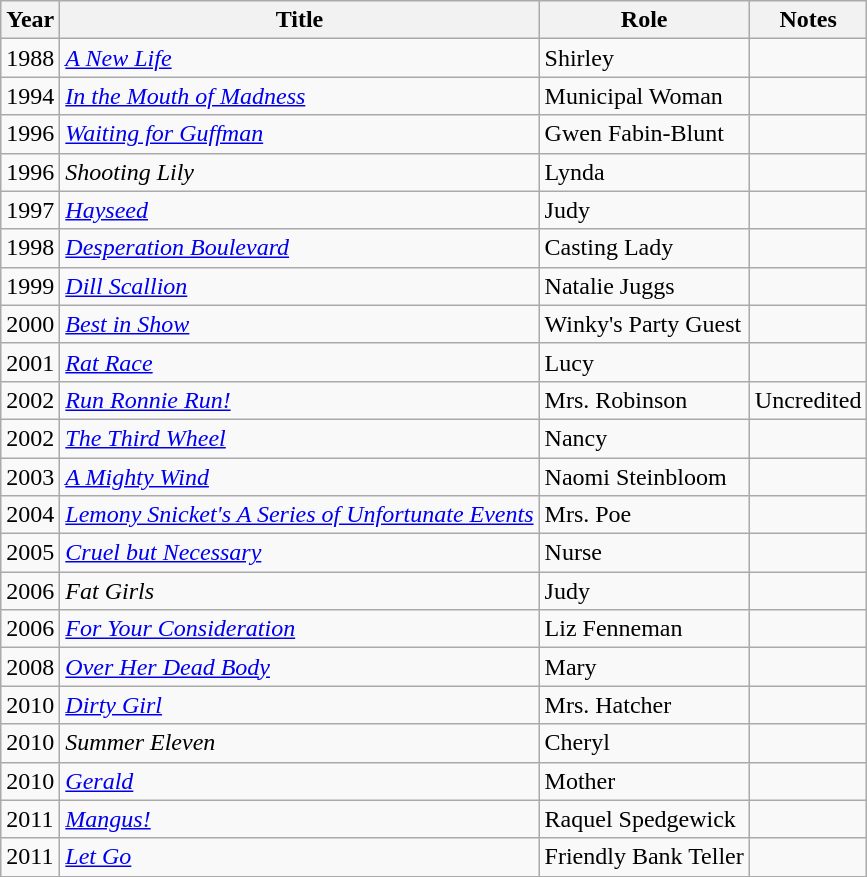<table class="wikitable sortable">
<tr>
<th>Year</th>
<th>Title</th>
<th>Role</th>
<th class="unsortable">Notes</th>
</tr>
<tr>
<td>1988</td>
<td data-sort-value="New Life, A"><a href='#'><em>A New Life</em></a></td>
<td>Shirley</td>
<td></td>
</tr>
<tr>
<td>1994</td>
<td><em><a href='#'>In the Mouth of Madness</a></em></td>
<td>Municipal Woman</td>
<td></td>
</tr>
<tr>
<td>1996</td>
<td><em><a href='#'>Waiting for Guffman</a></em></td>
<td>Gwen Fabin-Blunt</td>
<td></td>
</tr>
<tr>
<td>1996</td>
<td><em>Shooting Lily</em></td>
<td>Lynda</td>
<td></td>
</tr>
<tr>
<td>1997</td>
<td><a href='#'><em>Hayseed</em></a></td>
<td>Judy</td>
<td></td>
</tr>
<tr>
<td>1998</td>
<td><em><a href='#'>Desperation Boulevard</a></em></td>
<td>Casting Lady</td>
<td></td>
</tr>
<tr>
<td>1999</td>
<td><em><a href='#'>Dill Scallion</a></em></td>
<td>Natalie Juggs</td>
<td></td>
</tr>
<tr>
<td>2000</td>
<td><a href='#'><em>Best in Show</em></a></td>
<td>Winky's Party Guest</td>
<td></td>
</tr>
<tr>
<td>2001</td>
<td><a href='#'><em>Rat Race</em></a></td>
<td>Lucy</td>
<td></td>
</tr>
<tr>
<td>2002</td>
<td><em><a href='#'>Run Ronnie Run!</a></em></td>
<td>Mrs. Robinson</td>
<td>Uncredited</td>
</tr>
<tr>
<td>2002</td>
<td data-sort-value="Third Wheel, The"><a href='#'><em>The Third Wheel</em></a></td>
<td>Nancy</td>
<td></td>
</tr>
<tr>
<td>2003</td>
<td data-sort-value="Mighty Wind, A"><em><a href='#'>A Mighty Wind</a></em></td>
<td>Naomi Steinbloom</td>
<td></td>
</tr>
<tr>
<td>2004</td>
<td><em><a href='#'>Lemony Snicket's A Series of Unfortunate Events</a></em></td>
<td>Mrs. Poe</td>
<td></td>
</tr>
<tr>
<td>2005</td>
<td><em><a href='#'>Cruel but Necessary</a></em></td>
<td>Nurse</td>
<td></td>
</tr>
<tr>
<td>2006</td>
<td><em>Fat Girls</em></td>
<td>Judy</td>
<td></td>
</tr>
<tr>
<td>2006</td>
<td><a href='#'><em>For Your Consideration</em></a></td>
<td>Liz Fenneman</td>
<td></td>
</tr>
<tr>
<td>2008</td>
<td><em><a href='#'>Over Her Dead Body</a></em></td>
<td>Mary</td>
<td></td>
</tr>
<tr>
<td>2010</td>
<td><a href='#'><em>Dirty Girl</em></a></td>
<td>Mrs. Hatcher</td>
<td></td>
</tr>
<tr>
<td>2010</td>
<td><em>Summer Eleven</em></td>
<td>Cheryl</td>
<td></td>
</tr>
<tr>
<td>2010</td>
<td><a href='#'><em>Gerald</em></a></td>
<td>Mother</td>
<td></td>
</tr>
<tr>
<td>2011</td>
<td><em><a href='#'>Mangus!</a></em></td>
<td>Raquel Spedgewick</td>
<td></td>
</tr>
<tr>
<td>2011</td>
<td><a href='#'><em>Let Go</em></a></td>
<td>Friendly Bank Teller</td>
<td></td>
</tr>
</table>
